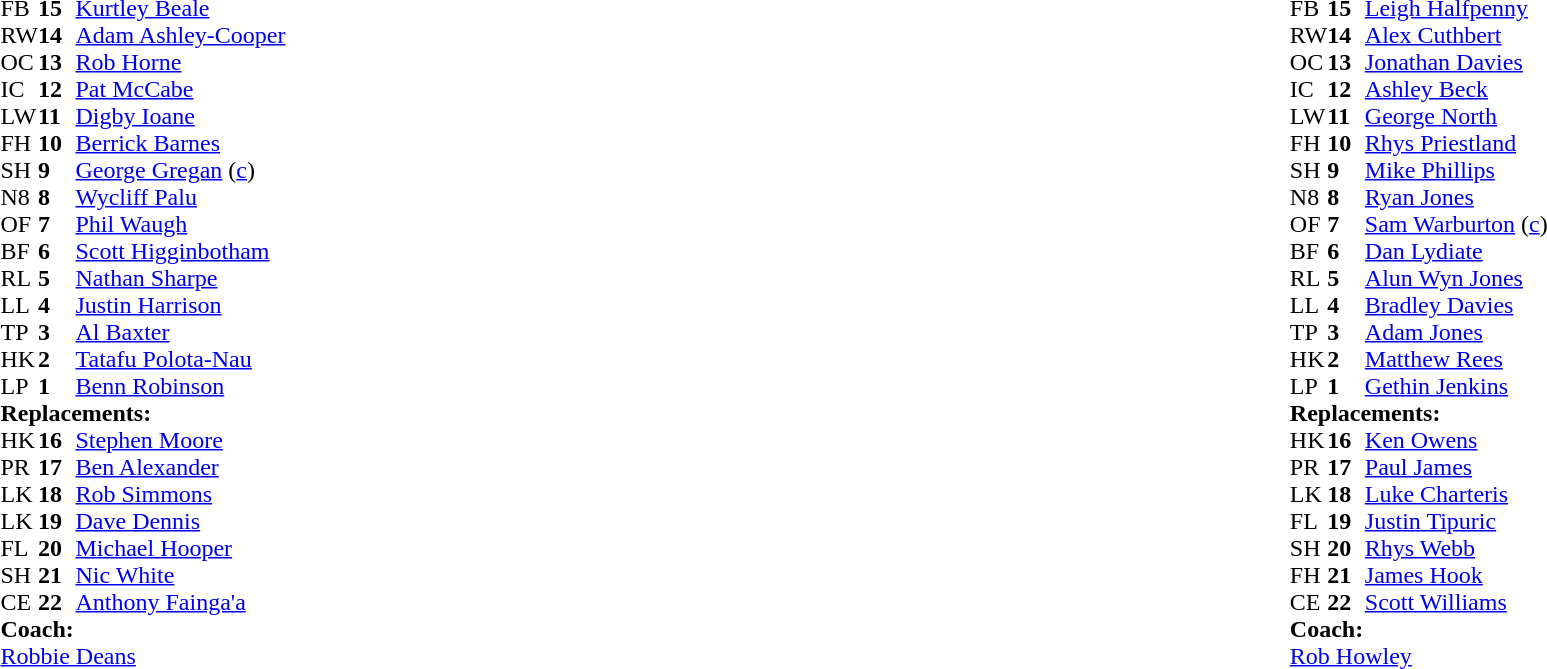<table style="width:100%">
<tr>
<td style="vertical-align:top;width:50%"><br><table cellspacing="0" cellpadding="0">
<tr>
<th width="25"></th>
<th width="25"></th>
</tr>
<tr>
<td>FB</td>
<td><strong>15</strong></td>
<td><a href='#'>Kurtley Beale</a></td>
</tr>
<tr>
<td>RW</td>
<td><strong>14</strong></td>
<td><a href='#'>Adam Ashley-Cooper</a></td>
</tr>
<tr>
<td>OC</td>
<td><strong>13</strong></td>
<td><a href='#'>Rob Horne</a></td>
</tr>
<tr>
<td>IC</td>
<td><strong>12</strong></td>
<td><a href='#'>Pat McCabe</a></td>
<td></td>
<td></td>
</tr>
<tr>
<td>LW</td>
<td><strong>11</strong></td>
<td><a href='#'>Digby Ioane</a></td>
</tr>
<tr>
<td>FH</td>
<td><strong>10</strong></td>
<td><a href='#'>Berrick Barnes</a></td>
</tr>
<tr>
<td>SH</td>
<td><strong>9</strong></td>
<td><a href='#'>George Gregan</a> (<a href='#'>c</a>)</td>
</tr>
<tr>
<td>N8</td>
<td><strong>8</strong></td>
<td><a href='#'>Wycliff Palu</a></td>
</tr>
<tr>
<td>OF</td>
<td><strong>7</strong></td>
<td><a href='#'>Phil Waugh</a></td>
</tr>
<tr>
<td>BF</td>
<td><strong>6</strong></td>
<td><a href='#'>Scott Higginbotham</a></td>
<td></td>
<td></td>
</tr>
<tr>
<td>RL</td>
<td><strong>5</strong></td>
<td><a href='#'>Nathan Sharpe</a></td>
</tr>
<tr>
<td>LL</td>
<td><strong>4</strong></td>
<td><a href='#'>Justin Harrison</a></td>
<td></td>
<td></td>
</tr>
<tr>
<td>TP</td>
<td><strong>3</strong></td>
<td><a href='#'>Al Baxter</a></td>
<td></td>
<td></td>
</tr>
<tr>
<td>HK</td>
<td><strong>2</strong></td>
<td><a href='#'>Tatafu Polota-Nau</a></td>
<td></td>
<td></td>
</tr>
<tr>
<td>LP</td>
<td><strong>1</strong></td>
<td><a href='#'>Benn Robinson</a></td>
</tr>
<tr>
<td colspan=3><strong>Replacements:</strong></td>
</tr>
<tr>
<td>HK</td>
<td><strong>16</strong></td>
<td><a href='#'>Stephen Moore</a></td>
<td></td>
<td></td>
</tr>
<tr>
<td>PR</td>
<td><strong>17</strong></td>
<td><a href='#'>Ben Alexander</a></td>
<td></td>
<td></td>
</tr>
<tr>
<td>LK</td>
<td><strong>18</strong></td>
<td><a href='#'>Rob Simmons</a></td>
<td></td>
<td></td>
</tr>
<tr>
<td>LK</td>
<td><strong>19</strong></td>
<td><a href='#'>Dave Dennis</a></td>
<td></td>
<td></td>
</tr>
<tr>
<td>FL</td>
<td><strong>20</strong></td>
<td><a href='#'>Michael Hooper</a></td>
</tr>
<tr>
<td>SH</td>
<td><strong>21</strong></td>
<td><a href='#'>Nic White</a></td>
</tr>
<tr>
<td>CE</td>
<td><strong>22</strong></td>
<td><a href='#'>Anthony Fainga'a</a></td>
<td></td>
<td></td>
</tr>
<tr>
<td colspan=3><strong>Coach:</strong></td>
</tr>
<tr>
<td colspan="4"> <a href='#'>Robbie Deans</a></td>
</tr>
</table>
</td>
<td style="vertical-align:top"></td>
<td style="vertical-align:top;width:50%"><br><table cellspacing="0" cellpadding="0" style="margin:auto">
<tr>
<th width="25"></th>
<th width="25"></th>
</tr>
<tr>
<td>FB</td>
<td><strong>15</strong></td>
<td><a href='#'>Leigh Halfpenny</a></td>
</tr>
<tr>
<td>RW</td>
<td><strong>14</strong></td>
<td><a href='#'>Alex Cuthbert</a></td>
</tr>
<tr>
<td>OC</td>
<td><strong>13</strong></td>
<td><a href='#'>Jonathan Davies</a></td>
</tr>
<tr>
<td>IC</td>
<td><strong>12</strong></td>
<td><a href='#'>Ashley Beck</a></td>
<td></td>
<td></td>
</tr>
<tr>
<td>LW</td>
<td><strong>11</strong></td>
<td><a href='#'>George North</a></td>
</tr>
<tr>
<td>FH</td>
<td><strong>10</strong></td>
<td><a href='#'>Rhys Priestland</a></td>
<td></td>
<td></td>
</tr>
<tr>
<td>SH</td>
<td><strong>9</strong></td>
<td><a href='#'>Mike Phillips</a></td>
</tr>
<tr>
<td>N8</td>
<td><strong>8</strong></td>
<td><a href='#'>Ryan Jones</a></td>
<td></td>
<td></td>
<td></td>
</tr>
<tr>
<td>OF</td>
<td><strong>7</strong></td>
<td><a href='#'>Sam Warburton</a> (<a href='#'>c</a>)</td>
<td></td>
<td></td>
</tr>
<tr>
<td>BF</td>
<td><strong>6</strong></td>
<td><a href='#'>Dan Lydiate</a></td>
</tr>
<tr>
<td>RL</td>
<td><strong>5</strong></td>
<td><a href='#'>Alun Wyn Jones</a></td>
<td></td>
<td></td>
<td></td>
<td></td>
</tr>
<tr>
<td>LL</td>
<td><strong>4</strong></td>
<td><a href='#'>Bradley Davies</a></td>
</tr>
<tr>
<td>TP</td>
<td><strong>3</strong></td>
<td><a href='#'>Adam Jones</a></td>
</tr>
<tr>
<td>HK</td>
<td><strong>2</strong></td>
<td><a href='#'>Matthew Rees</a></td>
<td></td>
<td></td>
</tr>
<tr>
<td>LP</td>
<td><strong>1</strong></td>
<td><a href='#'>Gethin Jenkins</a></td>
<td></td>
<td></td>
</tr>
<tr>
<td colspan=3><strong>Replacements:</strong></td>
</tr>
<tr>
<td>HK</td>
<td><strong>16</strong></td>
<td><a href='#'>Ken Owens</a></td>
<td></td>
<td></td>
</tr>
<tr>
<td>PR</td>
<td><strong>17</strong></td>
<td><a href='#'>Paul James</a></td>
<td></td>
<td></td>
</tr>
<tr>
<td>LK</td>
<td><strong>18</strong></td>
<td><a href='#'>Luke Charteris</a></td>
<td></td>
<td></td>
<td></td>
<td></td>
</tr>
<tr>
<td>FL</td>
<td><strong>19</strong></td>
<td><a href='#'>Justin Tipuric</a></td>
<td></td>
<td></td>
</tr>
<tr>
<td>SH</td>
<td><strong>20</strong></td>
<td><a href='#'>Rhys Webb</a></td>
</tr>
<tr>
<td>FH</td>
<td><strong>21</strong></td>
<td><a href='#'>James Hook</a></td>
<td></td>
<td></td>
</tr>
<tr>
<td>CE</td>
<td><strong>22</strong></td>
<td><a href='#'>Scott Williams</a></td>
<td></td>
<td></td>
</tr>
<tr>
<td colspan=3><strong>Coach:</strong></td>
</tr>
<tr>
<td colspan="4"> <a href='#'>Rob Howley</a></td>
</tr>
</table>
</td>
</tr>
</table>
